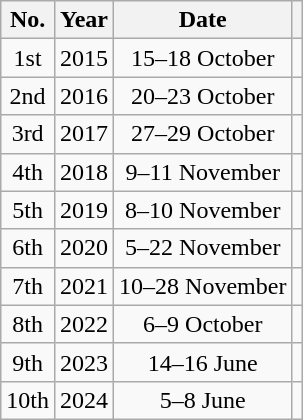<table class="sortable wikitable plainrowheaders" style="text-align:center;">
<tr>
<th>No.</th>
<th>Year</th>
<th>Date</th>
<th></th>
</tr>
<tr>
<td>1st</td>
<td>2015</td>
<td>15–18 October</td>
<td></td>
</tr>
<tr>
<td>2nd</td>
<td>2016</td>
<td>20–23 October</td>
<td></td>
</tr>
<tr>
<td>3rd</td>
<td>2017</td>
<td>27–29 October</td>
<td></td>
</tr>
<tr>
<td>4th</td>
<td>2018</td>
<td>9–11 November</td>
<td></td>
</tr>
<tr>
<td>5th</td>
<td>2019</td>
<td>8–10 November</td>
<td></td>
</tr>
<tr>
<td>6th</td>
<td>2020</td>
<td>5–22 November</td>
<td></td>
</tr>
<tr>
<td>7th</td>
<td>2021</td>
<td>10–28 November</td>
<td></td>
</tr>
<tr>
<td>8th</td>
<td>2022</td>
<td>6–9 October</td>
<td></td>
</tr>
<tr>
<td>9th</td>
<td>2023</td>
<td>14–16 June</td>
<td></td>
</tr>
<tr>
<td>10th</td>
<td>2024</td>
<td>5–8 June</td>
<td></td>
</tr>
</table>
